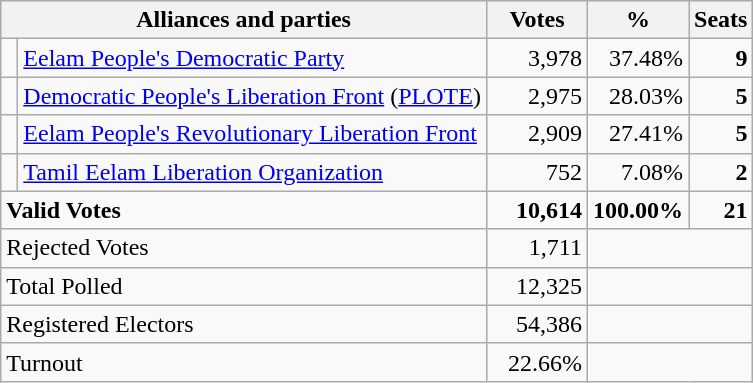<table class="wikitable" border="1" style="text-align:right;">
<tr>
<th valign=bottom align=left colspan=2>Alliances and parties</th>
<th valign=bottom align=center width="60">Votes</th>
<th valign=bottom align=center width="50">%</th>
<th valign=bottom align=center>Seats</th>
</tr>
<tr>
<td bgcolor=> </td>
<td align=left><a href='#'>Eelam People's Democratic Party</a></td>
<td>3,978</td>
<td>37.48%</td>
<td><strong>9</strong></td>
</tr>
<tr>
<td bgcolor=> </td>
<td align=left><a href='#'>Democratic People's Liberation Front</a> (<a href='#'>PLOTE</a>)</td>
<td>2,975</td>
<td>28.03%</td>
<td><strong>5</strong></td>
</tr>
<tr>
<td bgcolor=> </td>
<td align=left><a href='#'>Eelam People's Revolutionary Liberation Front</a></td>
<td>2,909</td>
<td>27.41%</td>
<td><strong>5</strong></td>
</tr>
<tr>
<td bgcolor=> </td>
<td align=left><a href='#'>Tamil Eelam Liberation Organization</a></td>
<td>752</td>
<td>7.08%</td>
<td><strong>2</strong></td>
</tr>
<tr>
<td colspan=2 align=left><strong>Valid Votes</strong></td>
<td><strong>10,614</strong></td>
<td><strong>100.00%</strong></td>
<td><strong>21</strong></td>
</tr>
<tr>
<td colspan=2 align=left>Rejected Votes</td>
<td>1,711</td>
<td colspan=2></td>
</tr>
<tr>
<td colspan=2 align=left>Total Polled</td>
<td>12,325</td>
<td colspan=2></td>
</tr>
<tr>
<td colspan=2 align=left>Registered Electors</td>
<td>54,386</td>
<td colspan=2></td>
</tr>
<tr>
<td colspan=2 align=left>Turnout</td>
<td>22.66%</td>
<td colspan=2></td>
</tr>
</table>
